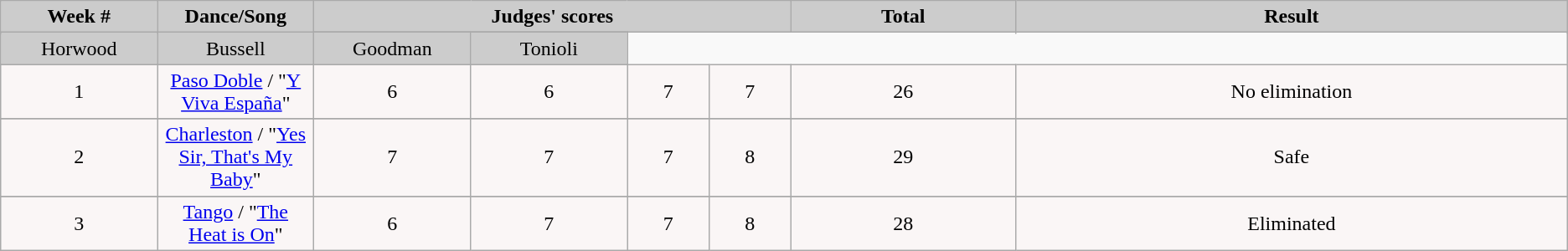<table class="wikitable collapsible collapsed">
<tr>
<td rowspan="2" style="background:#CCCCCC;" align="Center"><strong>Week #</strong></td>
<td rowspan="2" style="background:#CCCCCC;" align="Center"><strong>Dance/Song</strong></td>
<td colspan="4" style="background:#CCCCCC;" align="Center"><strong>Judges' scores</strong></td>
<td rowspan="2" style="background:#CCCCCC;" align="Center"><strong>Total</strong></td>
<td rowspan="2" style="background:#CCCCCC;" align="Center"><strong>Result</strong></td>
</tr>
<tr>
</tr>
<tr>
<td style="background:#CCCCCC;" width="10%" align="center">Horwood</td>
<td style="background:#CCCCCC;" width="10%" align="center">Bussell</td>
<td style="background:#CCCCCC;" width="10%" align="center">Goodman</td>
<td style="background:#CCCCCC;" width="10%" align="center">Tonioli</td>
</tr>
<tr>
</tr>
<tr>
<td style="text-align:center; background:#faf6f6;">1</td>
<td style="text-align:center; background:#faf6f6;"><a href='#'>Paso Doble</a> / "<a href='#'>Y Viva España</a>"</td>
<td style="text-align:center; background:#faf6f6;">6</td>
<td style="text-align:center; background:#faf6f6;">6</td>
<td style="text-align:center; background:#faf6f6;">7</td>
<td style="text-align:center; background:#faf6f6;">7</td>
<td style="text-align:center; background:#faf6f6;">26</td>
<td style="text-align:center; background:#faf6f6;">No elimination</td>
</tr>
<tr>
</tr>
<tr>
<td style="text-align:center; background:#faf6f6;">2</td>
<td style="text-align:center; background:#faf6f6;"><a href='#'>Charleston</a> / "<a href='#'>Yes Sir, That's My Baby</a>"</td>
<td style="text-align:center; background:#faf6f6;">7</td>
<td style="text-align:center; background:#faf6f6;">7</td>
<td style="text-align:center; background:#faf6f6;">7</td>
<td style="text-align:center; background:#faf6f6;">8</td>
<td style="text-align:center; background:#faf6f6;">29</td>
<td style="text-align:center; background:#faf6f6;">Safe</td>
</tr>
<tr>
</tr>
<tr>
<td style="text-align:center; background:#faf6f6;">3</td>
<td style="text-align:center; background:#faf6f6;"><a href='#'>Tango</a> / "<a href='#'>The Heat is On</a>"</td>
<td style="text-align:center; background:#faf6f6;">6</td>
<td style="text-align:center; background:#faf6f6;">7</td>
<td style="text-align:center; background:#faf6f6;">7</td>
<td style="text-align:center; background:#faf6f6;">8</td>
<td style="text-align:center; background:#faf6f6;">28</td>
<td style="text-align:center; background:#faf6f6;">Eliminated</td>
</tr>
</table>
